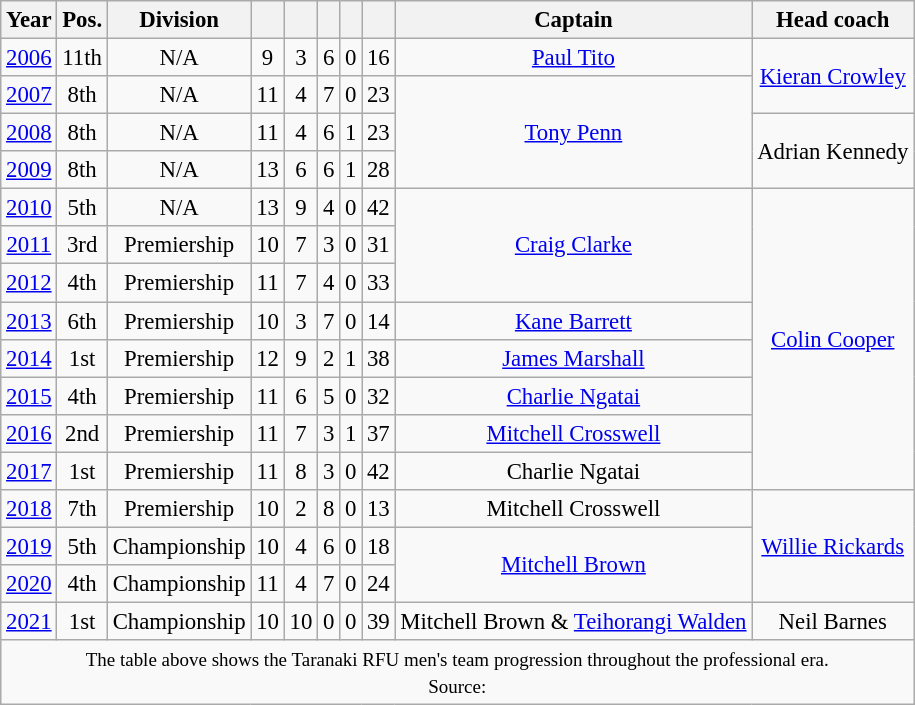<table class="wikitable sortable" style="font-size:95%; text-align: center">
<tr>
<th>Year</th>
<th>Pos.</th>
<th>Division</th>
<th></th>
<th></th>
<th></th>
<th></th>
<th></th>
<th>Captain</th>
<th>Head coach</th>
</tr>
<tr>
<td><a href='#'>2006</a></td>
<td>11th</td>
<td>N/A</td>
<td>9</td>
<td>3</td>
<td>6</td>
<td>0</td>
<td>16</td>
<td><a href='#'>Paul Tito</a></td>
<td rowspan="2"><a href='#'>Kieran Crowley</a></td>
</tr>
<tr>
<td><a href='#'>2007</a></td>
<td>8th</td>
<td>N/A</td>
<td>11</td>
<td>4</td>
<td>7</td>
<td>0</td>
<td>23</td>
<td rowspan="3"><a href='#'>Tony Penn</a></td>
</tr>
<tr>
<td><a href='#'>2008</a></td>
<td>8th</td>
<td>N/A</td>
<td>11</td>
<td>4</td>
<td>6</td>
<td>1</td>
<td>23</td>
<td rowspan="2">Adrian Kennedy</td>
</tr>
<tr>
<td><a href='#'>2009</a></td>
<td>8th</td>
<td>N/A</td>
<td>13</td>
<td>6</td>
<td>6</td>
<td>1</td>
<td>28</td>
</tr>
<tr>
<td><a href='#'>2010</a></td>
<td>5th</td>
<td>N/A</td>
<td>13</td>
<td>9</td>
<td>4</td>
<td>0</td>
<td>42</td>
<td rowspan="3"><a href='#'>Craig Clarke</a></td>
<td rowspan="8"><a href='#'>Colin Cooper</a></td>
</tr>
<tr>
<td><a href='#'>2011</a></td>
<td>3rd</td>
<td>Premiership</td>
<td>10</td>
<td>7</td>
<td>3</td>
<td>0</td>
<td>31</td>
</tr>
<tr>
<td><a href='#'>2012</a></td>
<td>4th</td>
<td>Premiership</td>
<td>11</td>
<td>7</td>
<td>4</td>
<td>0</td>
<td>33</td>
</tr>
<tr>
<td><a href='#'>2013</a></td>
<td>6th</td>
<td>Premiership</td>
<td>10</td>
<td>3</td>
<td>7</td>
<td>0</td>
<td>14</td>
<td><a href='#'>Kane Barrett</a></td>
</tr>
<tr>
<td><a href='#'>2014</a></td>
<td>1st</td>
<td>Premiership</td>
<td>12</td>
<td>9</td>
<td>2</td>
<td>1</td>
<td>38</td>
<td><a href='#'>James Marshall</a></td>
</tr>
<tr>
<td><a href='#'>2015</a></td>
<td>4th</td>
<td>Premiership</td>
<td>11</td>
<td>6</td>
<td>5</td>
<td>0</td>
<td>32</td>
<td><a href='#'>Charlie Ngatai</a></td>
</tr>
<tr>
<td><a href='#'>2016</a></td>
<td>2nd</td>
<td>Premiership</td>
<td>11</td>
<td>7</td>
<td>3</td>
<td>1</td>
<td>37</td>
<td><a href='#'>Mitchell Crosswell</a></td>
</tr>
<tr>
<td><a href='#'>2017</a></td>
<td>1st</td>
<td>Premiership</td>
<td>11</td>
<td>8</td>
<td>3</td>
<td>0</td>
<td>42</td>
<td>Charlie Ngatai</td>
</tr>
<tr>
<td><a href='#'>2018</a></td>
<td>7th</td>
<td>Premiership</td>
<td>10</td>
<td>2</td>
<td>8</td>
<td>0</td>
<td>13</td>
<td>Mitchell Crosswell</td>
<td rowspan="3"><a href='#'>Willie Rickards</a></td>
</tr>
<tr>
<td><a href='#'>2019</a></td>
<td>5th</td>
<td>Championship</td>
<td>10</td>
<td>4</td>
<td>6</td>
<td>0</td>
<td>18</td>
<td rowspan="2"><a href='#'>Mitchell Brown</a></td>
</tr>
<tr>
<td><a href='#'>2020</a></td>
<td>4th</td>
<td>Championship</td>
<td>11</td>
<td>4</td>
<td>7</td>
<td>0</td>
<td>24</td>
</tr>
<tr>
<td><a href='#'>2021</a></td>
<td>1st</td>
<td>Championship</td>
<td>10</td>
<td>10</td>
<td>0</td>
<td>0</td>
<td>39</td>
<td>Mitchell Brown & <a href='#'>Teihorangi Walden</a></td>
<td>Neil Barnes</td>
</tr>
<tr>
<td colspan="100%" style="text-align:center;"><small>The table above shows the Taranaki RFU men's team progression throughout the professional era.<br>Source: <br></small></td>
</tr>
</table>
